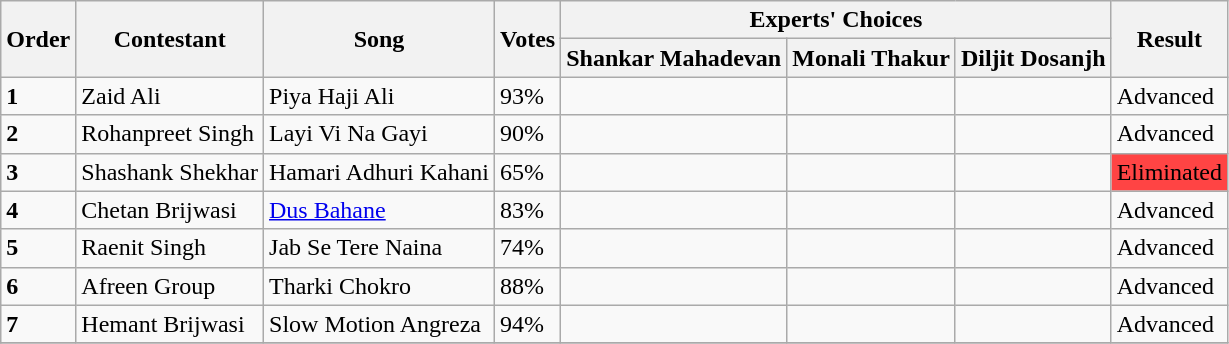<table class="wikitable sortable mw-collapsible">
<tr>
<th rowspan="2">Order</th>
<th rowspan="2">Contestant</th>
<th rowspan="2">Song</th>
<th rowspan="2">Votes</th>
<th colspan="3">Experts' Choices</th>
<th rowspan="2">Result</th>
</tr>
<tr>
<th>Shankar Mahadevan</th>
<th>Monali Thakur</th>
<th>Diljit Dosanjh</th>
</tr>
<tr>
<td><strong>1</strong></td>
<td>Zaid Ali</td>
<td>Piya Haji Ali</td>
<td>93%</td>
<td></td>
<td></td>
<td></td>
<td>Advanced</td>
</tr>
<tr>
<td><strong>2</strong></td>
<td>Rohanpreet Singh</td>
<td>Layi Vi Na Gayi</td>
<td>90%</td>
<td></td>
<td></td>
<td></td>
<td>Advanced</td>
</tr>
<tr>
<td><strong>3</strong></td>
<td>Shashank Shekhar</td>
<td>Hamari Adhuri Kahani</td>
<td>65%</td>
<td></td>
<td></td>
<td></td>
<td bgcolor="#ff4444">Eliminated</td>
</tr>
<tr>
<td><strong>4</strong></td>
<td>Chetan Brijwasi</td>
<td><a href='#'>Dus Bahane</a></td>
<td>83%</td>
<td></td>
<td></td>
<td></td>
<td>Advanced</td>
</tr>
<tr>
<td><strong>5</strong></td>
<td>Raenit Singh</td>
<td>Jab Se Tere Naina</td>
<td>74%</td>
<td></td>
<td></td>
<td></td>
<td>Advanced</td>
</tr>
<tr>
<td><strong>6</strong></td>
<td>Afreen Group</td>
<td>Tharki Chokro</td>
<td>88%</td>
<td></td>
<td></td>
<td></td>
<td>Advanced</td>
</tr>
<tr>
<td><strong>7</strong></td>
<td>Hemant Brijwasi</td>
<td>Slow Motion Angreza</td>
<td>94%</td>
<td></td>
<td></td>
<td></td>
<td>Advanced</td>
</tr>
<tr>
</tr>
</table>
